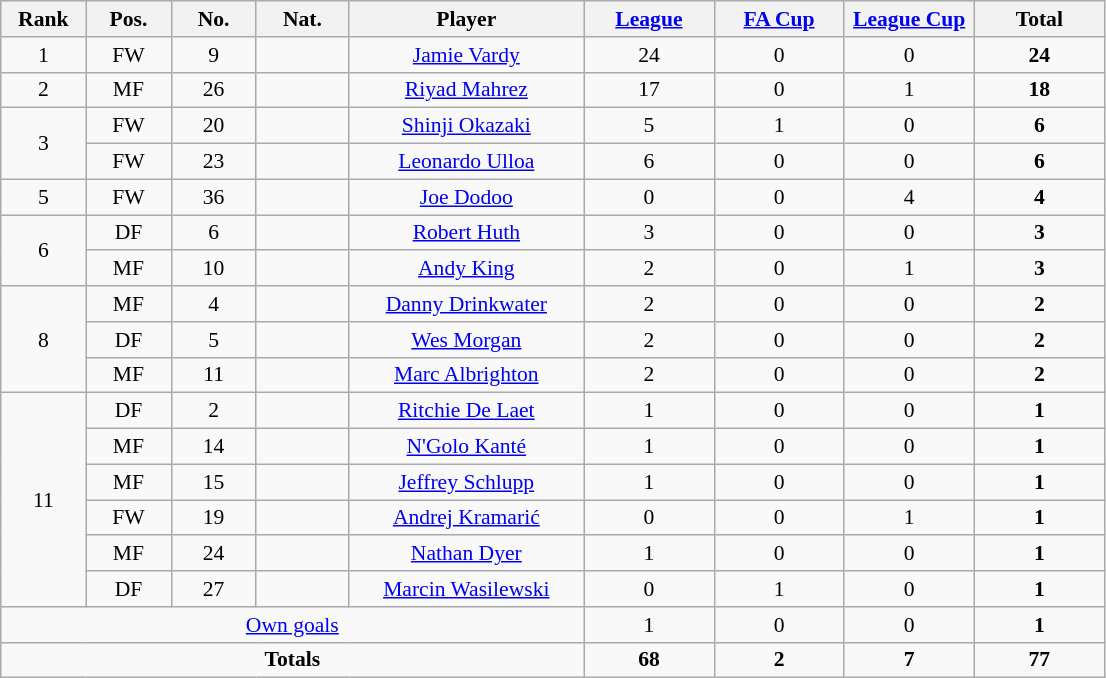<table class="wikitable" style="font-size: 90%; text-align: center;">
<tr>
<th width=50>Rank</th>
<th width=50>Pos.</th>
<th width=50>No.</th>
<th width=55>Nat.</th>
<th width=150>Player</th>
<th width=80><a href='#'>League</a></th>
<th width=80><a href='#'>FA Cup</a></th>
<th width=80><a href='#'>League Cup</a></th>
<th width=80>Total</th>
</tr>
<tr>
<td>1</td>
<td>FW</td>
<td>9</td>
<td></td>
<td data-sort-value="Vardy, Jamie"><a href='#'>Jamie Vardy</a></td>
<td>24</td>
<td>0</td>
<td>0</td>
<td><strong>24</strong></td>
</tr>
<tr>
<td>2</td>
<td>MF</td>
<td>26</td>
<td></td>
<td data-sort-value="Mahrez, Riyad"><a href='#'>Riyad Mahrez</a></td>
<td>17</td>
<td>0</td>
<td>1</td>
<td><strong>18</strong></td>
</tr>
<tr>
<td rowspan=2>3</td>
<td>FW</td>
<td>20</td>
<td></td>
<td data-sort-value="Okazaki, Shinji"><a href='#'>Shinji Okazaki</a></td>
<td>5</td>
<td>1</td>
<td>0</td>
<td><strong>6</strong></td>
</tr>
<tr>
<td>FW</td>
<td>23</td>
<td></td>
<td data-sort-value="Ulloa, Leonardo"><a href='#'>Leonardo Ulloa</a></td>
<td>6</td>
<td>0</td>
<td>0</td>
<td><strong>6</strong></td>
</tr>
<tr>
<td>5</td>
<td>FW</td>
<td>36</td>
<td></td>
<td data-sort-value="Dodoo, Joe"><a href='#'>Joe Dodoo</a></td>
<td>0</td>
<td>0</td>
<td>4</td>
<td><strong>4</strong></td>
</tr>
<tr>
<td rowspan=2>6</td>
<td>DF</td>
<td>6</td>
<td></td>
<td data-sort-value="Huth, Robert"><a href='#'>Robert Huth</a></td>
<td>3</td>
<td>0</td>
<td>0</td>
<td><strong>3</strong></td>
</tr>
<tr>
<td>MF</td>
<td>10</td>
<td></td>
<td data-sort-value="King, Andy"><a href='#'>Andy King</a></td>
<td>2</td>
<td>0</td>
<td>1</td>
<td><strong>3</strong></td>
</tr>
<tr>
<td rowspan=3>8</td>
<td>MF</td>
<td>4</td>
<td></td>
<td data-sort-value="Drinkwater, Danny"><a href='#'>Danny Drinkwater</a></td>
<td>2</td>
<td>0</td>
<td>0</td>
<td><strong>2</strong></td>
</tr>
<tr>
<td>DF</td>
<td>5</td>
<td></td>
<td data-sort-value="Morgan, Wes"><a href='#'>Wes Morgan</a></td>
<td>2</td>
<td>0</td>
<td>0</td>
<td><strong>2</strong></td>
</tr>
<tr>
<td>MF</td>
<td>11</td>
<td></td>
<td data-sort-value="Albrighton, Marc"><a href='#'>Marc Albrighton</a></td>
<td>2</td>
<td>0</td>
<td>0</td>
<td><strong>2</strong></td>
</tr>
<tr>
<td rowspan=6>11</td>
<td>DF</td>
<td>2</td>
<td></td>
<td data-sort-value="De Laet, Ritchie"><a href='#'>Ritchie De Laet</a></td>
<td>1</td>
<td>0</td>
<td>0</td>
<td><strong>1</strong></td>
</tr>
<tr>
<td>MF</td>
<td>14</td>
<td></td>
<td data-sort-value="Kanté, N'Golo"><a href='#'>N'Golo Kanté</a></td>
<td>1</td>
<td>0</td>
<td>0</td>
<td><strong>1</strong></td>
</tr>
<tr>
<td>MF</td>
<td>15</td>
<td></td>
<td data-sort-value="Schlupp, Jeffrey"><a href='#'>Jeffrey Schlupp</a></td>
<td>1</td>
<td>0</td>
<td>0</td>
<td><strong>1</strong></td>
</tr>
<tr>
<td>FW</td>
<td>19</td>
<td></td>
<td data-sort-value="Kramarić, Andrej"><a href='#'>Andrej Kramarić</a></td>
<td>0</td>
<td>0</td>
<td>1</td>
<td><strong>1</strong></td>
</tr>
<tr>
<td>MF</td>
<td>24</td>
<td></td>
<td data-sort-value="Dyer, Nathan"><a href='#'>Nathan Dyer</a></td>
<td>1</td>
<td>0</td>
<td>0</td>
<td><strong>1</strong></td>
</tr>
<tr>
<td>DF</td>
<td>27</td>
<td></td>
<td data-sort-value="Wasilewski, Marcin"><a href='#'>Marcin Wasilewski</a></td>
<td>0</td>
<td>1</td>
<td>0</td>
<td><strong>1</strong></td>
</tr>
<tr>
<td colspan="5"><a href='#'>Own goals</a></td>
<td>1</td>
<td>0</td>
<td>0</td>
<td><strong>1</strong></td>
</tr>
<tr>
<td colspan="5"><strong>Totals</strong></td>
<td><strong>68</strong></td>
<td><strong>2</strong></td>
<td><strong>7</strong></td>
<td><strong>77</strong></td>
</tr>
</table>
